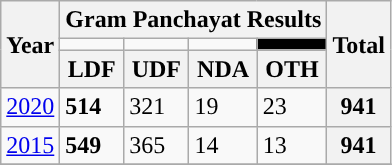<table class="wikitable">
<tr>
<th rowspan="3">Year</th>
<th colspan="4">Gram Panchayat Results</th>
<th rowspan="3">Total</th>
</tr>
<tr>
<td style="background:"></td>
<td style="background:"></td>
<td style="background:"></td>
<td style="background:black"></td>
</tr>
<tr>
<th>LDF</th>
<th>UDF</th>
<th>NDA</th>
<th>OTH</th>
</tr>
<tr>
<td><a href='#'>2020</a></td>
<td><strong>514</strong></td>
<td>321</td>
<td>19</td>
<td>23</td>
<th>941</th>
</tr>
<tr>
<td><a href='#'>2015</a></td>
<td><strong>549</strong></td>
<td>365</td>
<td>14</td>
<td>13</td>
<th>941</th>
</tr>
<tr>
</tr>
</table>
